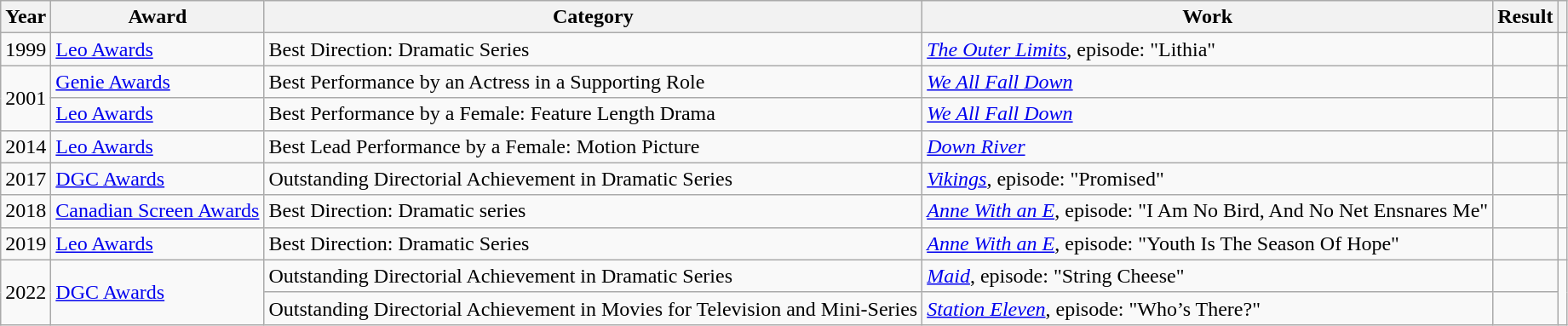<table class="wikitable sortable">
<tr>
<th>Year</th>
<th>Award</th>
<th>Category</th>
<th>Work</th>
<th>Result</th>
<th class="unsortable"></th>
</tr>
<tr>
<td>1999</td>
<td><a href='#'>Leo Awards</a></td>
<td>Best Direction: Dramatic Series</td>
<td><em><a href='#'>The Outer Limits</a></em>, episode: "Lithia"</td>
<td></td>
<td style="text-align:center;"></td>
</tr>
<tr>
<td rowspan="2">2001</td>
<td><a href='#'>Genie Awards</a></td>
<td>Best Performance by an Actress in a Supporting Role</td>
<td><em><a href='#'>We All Fall Down</a></em></td>
<td></td>
<td style="text-align:center;"></td>
</tr>
<tr>
<td><a href='#'>Leo Awards</a></td>
<td>Best Performance by a Female: Feature Length Drama</td>
<td><em><a href='#'>We All Fall Down</a></em></td>
<td></td>
<td style="text-align:center;"></td>
</tr>
<tr>
<td>2014</td>
<td><a href='#'>Leo Awards</a></td>
<td>Best Lead Performance by a Female: Motion Picture</td>
<td><em><a href='#'>Down River</a></em></td>
<td></td>
<td style="text-align:center;"></td>
</tr>
<tr>
<td>2017</td>
<td><a href='#'>DGC Awards</a></td>
<td>Outstanding Directorial Achievement in Dramatic Series</td>
<td><em><a href='#'>Vikings</a></em>, episode: "Promised"</td>
<td></td>
<td style="text-align:center;"></td>
</tr>
<tr>
<td>2018</td>
<td><a href='#'>Canadian Screen Awards</a></td>
<td>Best Direction: Dramatic series</td>
<td><em><a href='#'>Anne With an E</a></em>, episode: "I Am No Bird, And No Net Ensnares Me"</td>
<td></td>
<td style="text-align:center;"></td>
</tr>
<tr>
<td>2019</td>
<td><a href='#'>Leo Awards</a></td>
<td>Best Direction: Dramatic Series</td>
<td><em><a href='#'>Anne With an E</a></em>, episode: "Youth Is The Season Of Hope"</td>
<td></td>
<td style="text-align:center;"></td>
</tr>
<tr>
<td rowspan="2">2022</td>
<td rowspan="2"><a href='#'>DGC Awards</a></td>
<td>Outstanding Directorial Achievement in Dramatic Series</td>
<td><em><a href='#'>Maid</a></em>, episode: "String Cheese"</td>
<td></td>
<td rowspan="2" style="text-align:center;"></td>
</tr>
<tr>
<td>Outstanding Directorial Achievement in Movies for Television and Mini-Series</td>
<td><em><a href='#'>Station Eleven</a></em>, episode: "Who’s There?"</td>
<td></td>
</tr>
</table>
